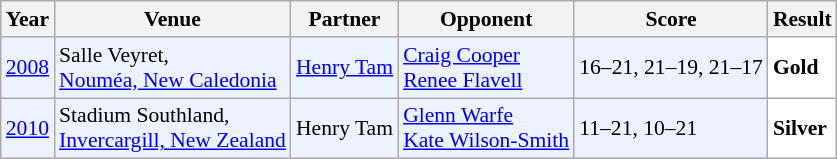<table class="sortable wikitable" style="font-size: 90%;">
<tr>
<th>Year</th>
<th>Venue</th>
<th>Partner</th>
<th>Opponent</th>
<th>Score</th>
<th>Result</th>
</tr>
<tr style="background:#ECF2FF">
<td align="center"><a href='#'>2008</a></td>
<td align="left">Salle Veyret,<br><a href='#'>Nouméa, New Caledonia</a></td>
<td align="left"> <a href='#'>Henry Tam</a></td>
<td align="left"> <a href='#'>Craig Cooper</a> <br>  <a href='#'>Renee Flavell</a></td>
<td align="left">16–21, 21–19, 21–17</td>
<td style="text-align:left; background:white"> <strong>Gold</strong></td>
</tr>
<tr style="background:#ECF2FF">
<td align="center"><a href='#'>2010</a></td>
<td align="left">Stadium Southland,<br><a href='#'>Invercargill, New Zealand</a></td>
<td align="left"> Henry Tam</td>
<td align="left"> <a href='#'>Glenn Warfe</a> <br>  <a href='#'>Kate Wilson-Smith</a></td>
<td align="left">11–21, 10–21</td>
<td style="text-align:left; background:white"> <strong>Silver</strong></td>
</tr>
</table>
